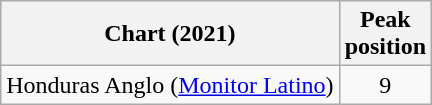<table class="wikitable">
<tr>
<th>Chart (2021)</th>
<th>Peak<br>position</th>
</tr>
<tr>
<td>Honduras Anglo (<a href='#'>Monitor Latino</a>)</td>
<td style="text-align:center;">9</td>
</tr>
</table>
